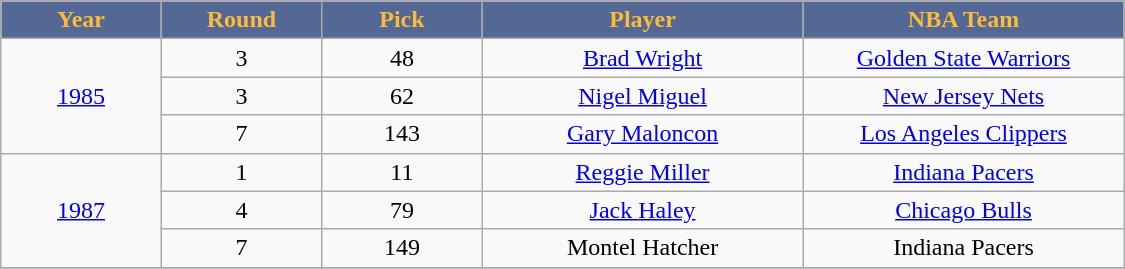<table class="wikitable sortable sortable">
<tr>
<th style="background:#536895; color:#FEBB36" width="10%">Year</th>
<th style="background:#536895; color:#FEBB36" width="10%">Round</th>
<th style="background:#536895; color:#FEBB36" width="10%">Pick</th>
<th style="background:#536895; color:#FEBB36" width="20%">Player</th>
<th style="background:#536895; color:#FEBB36" width="20%">NBA Team</th>
</tr>
<tr style="text-align: center">
<td rowspan=3><a href='#'>1985</a></td>
<td>3</td>
<td>48</td>
<td><a href='#'>Brad Wright</a></td>
<td><a href='#'>Golden State Warriors</a></td>
</tr>
<tr style="text-align: center">
<td>3</td>
<td>62</td>
<td><a href='#'>Nigel Miguel</a></td>
<td><a href='#'>New Jersey Nets</a></td>
</tr>
<tr style="text-align: center">
<td>7</td>
<td>143</td>
<td><a href='#'>Gary Maloncon</a></td>
<td><a href='#'>Los Angeles Clippers</a></td>
</tr>
<tr style="text-align: center">
<td rowspan=3><a href='#'>1987</a></td>
<td>1</td>
<td>11</td>
<td><a href='#'>Reggie Miller</a></td>
<td><a href='#'>Indiana Pacers</a></td>
</tr>
<tr style="text-align: center">
<td>4</td>
<td>79</td>
<td><a href='#'>Jack Haley</a></td>
<td><a href='#'>Chicago Bulls</a></td>
</tr>
<tr style="text-align: center">
<td>7</td>
<td>149</td>
<td>Montel Hatcher</td>
<td>Indiana Pacers</td>
</tr>
<tr style="text-align: center">
</tr>
</table>
